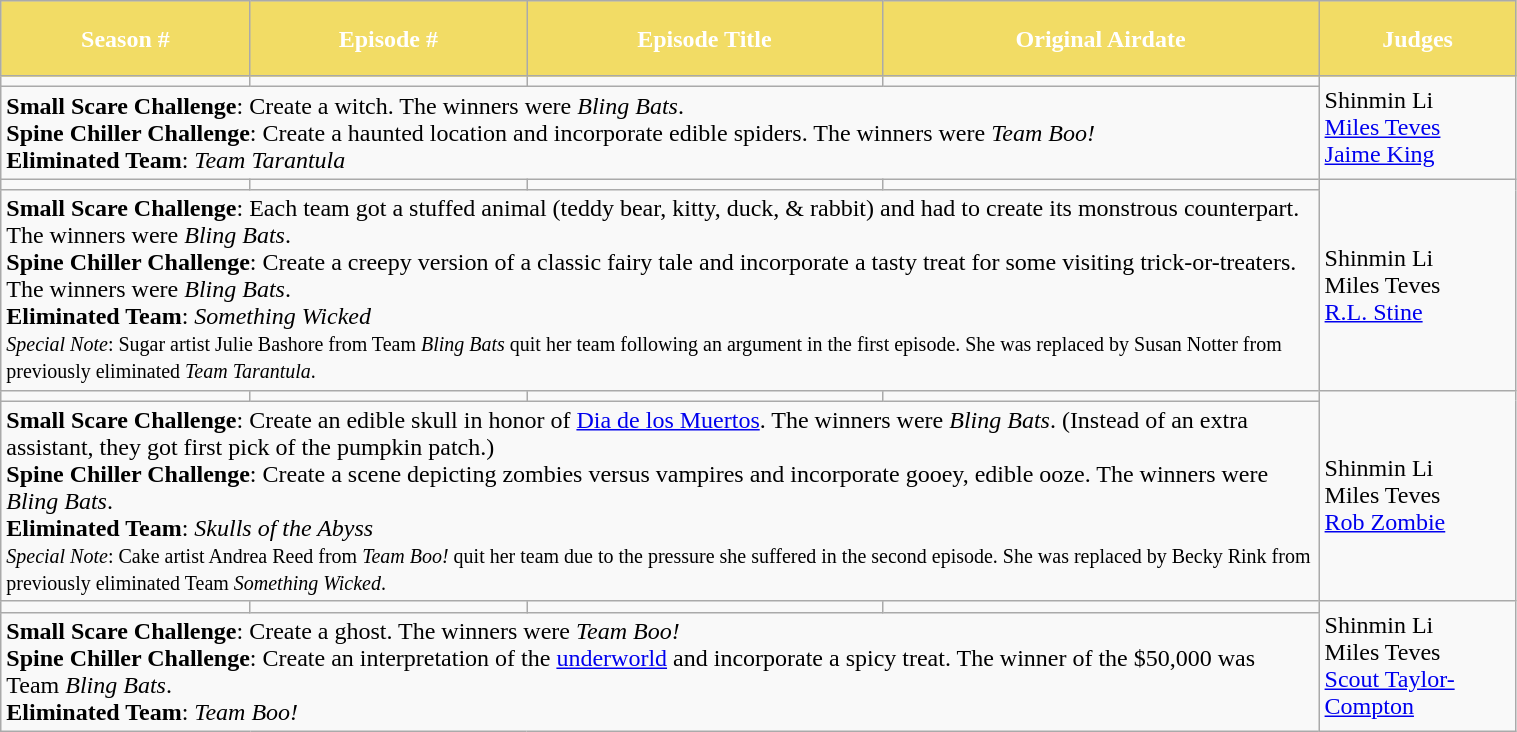<table class="wikitable" style="width:80%;">
<tr style="background-color: #f2dc65; color:white; height: 50px;">
<th style="background-color: #f2dc65; color: #FFFFFF;">Season #</th>
<th style="background-color: #f2dc65; color: #FFFFFF;">Episode #</th>
<th style="background-color: #f2dc65; color: #FFFFFF;">Episode Title</th>
<th style="background-color: #f2dc65; color: #FFFFFF;">Original Airdate</th>
<th style="background-color: #f2dc65; color: #FFFFFF;" width=13%>Judges</th>
</tr>
<tr>
<td></td>
<td></td>
<td></td>
<td></td>
<td rowspan="2">Shinmin Li<br><a href='#'>Miles Teves</a><br><a href='#'>Jaime King</a></td>
</tr>
<tr>
<td colspan="4"><strong>Small Scare Challenge</strong>: Create a witch. The winners were <em>Bling Bats</em>.<br><strong>Spine Chiller Challenge</strong>: Create a haunted location and incorporate edible spiders. The winners were <em>Team Boo!</em><br><strong>Eliminated Team</strong>: <em>Team Tarantula</em></td>
</tr>
<tr>
<td></td>
<td></td>
<td></td>
<td></td>
<td rowspan="2">Shinmin Li<br>Miles Teves<br><a href='#'>R.L. Stine</a></td>
</tr>
<tr>
<td colspan="4"><strong>Small Scare Challenge</strong>: Each team got a stuffed animal (teddy bear, kitty, duck, & rabbit) and had to create its monstrous counterpart. The winners were <em>Bling Bats</em>.<br><strong>Spine Chiller Challenge</strong>: Create a creepy version of a classic fairy tale and incorporate a tasty treat for some visiting trick-or-treaters. The winners were <em>Bling Bats</em>.<br><strong>Eliminated Team</strong>: <em>Something Wicked</em><br><small><em>Special Note</em>: Sugar artist Julie Bashore from Team <em>Bling Bats</em> quit her team following an argument in the first episode. She was replaced by Susan Notter from previously eliminated <em>Team Tarantula</em>.</small></td>
</tr>
<tr>
<td></td>
<td></td>
<td></td>
<td></td>
<td rowspan="2">Shinmin Li<br>Miles Teves<br><a href='#'>Rob Zombie</a></td>
</tr>
<tr>
<td colspan="4"><strong>Small Scare Challenge</strong>: Create an edible skull in honor of <a href='#'>Dia de los Muertos</a>. The winners were <em>Bling Bats</em>. (Instead of an extra assistant, they got first pick of the pumpkin patch.)<br><strong>Spine Chiller Challenge</strong>: Create a scene depicting zombies versus vampires and incorporate gooey, edible ooze. The winners were <em>Bling Bats</em>.<br><strong>Eliminated Team</strong>: <em>Skulls of the Abyss</em><br><small><em>Special Note</em>: Cake artist Andrea Reed from <em>Team Boo!</em> quit her team due to the pressure she suffered in the second episode. She was replaced by Becky Rink from previously eliminated Team <em>Something Wicked</em>.</small></td>
</tr>
<tr>
<td></td>
<td></td>
<td></td>
<td></td>
<td rowspan="2">Shinmin Li<br>Miles Teves<br><a href='#'>Scout Taylor-Compton</a></td>
</tr>
<tr>
<td colspan="4"><strong>Small Scare Challenge</strong>: Create a ghost. The winners were <em>Team Boo!</em><br><strong>Spine Chiller Challenge</strong>: Create an interpretation of the <a href='#'>underworld</a> and incorporate a spicy treat. The winner of the $50,000 was Team <em>Bling Bats</em>.<br><strong>Eliminated Team</strong>: <em>Team Boo!</em></td>
</tr>
</table>
